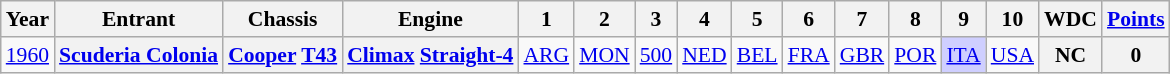<table class="wikitable" style="text-align:center; font-size:90%">
<tr>
<th>Year</th>
<th>Entrant</th>
<th>Chassis</th>
<th>Engine</th>
<th>1</th>
<th>2</th>
<th>3</th>
<th>4</th>
<th>5</th>
<th>6</th>
<th>7</th>
<th>8</th>
<th>9</th>
<th>10</th>
<th>WDC</th>
<th><a href='#'>Points</a></th>
</tr>
<tr>
<td><a href='#'>1960</a></td>
<th><a href='#'>Scuderia Colonia</a></th>
<th><a href='#'>Cooper</a> <a href='#'>T43</a></th>
<th><a href='#'>Climax</a> <a href='#'>Straight-4</a></th>
<td><a href='#'>ARG</a></td>
<td><a href='#'>MON</a></td>
<td><a href='#'>500</a></td>
<td><a href='#'>NED</a></td>
<td><a href='#'>BEL</a></td>
<td><a href='#'>FRA</a></td>
<td><a href='#'>GBR</a></td>
<td><a href='#'>POR</a></td>
<td style="background:#CFCFFF;"><a href='#'>ITA</a><br></td>
<td><a href='#'>USA</a></td>
<th>NC</th>
<th>0</th>
</tr>
</table>
